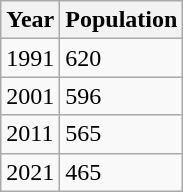<table class="wikitable">
<tr>
<th>Year</th>
<th>Population</th>
</tr>
<tr>
<td>1991</td>
<td>620</td>
</tr>
<tr>
<td>2001</td>
<td>596</td>
</tr>
<tr>
<td>2011</td>
<td>565</td>
</tr>
<tr>
<td>2021</td>
<td>465</td>
</tr>
</table>
